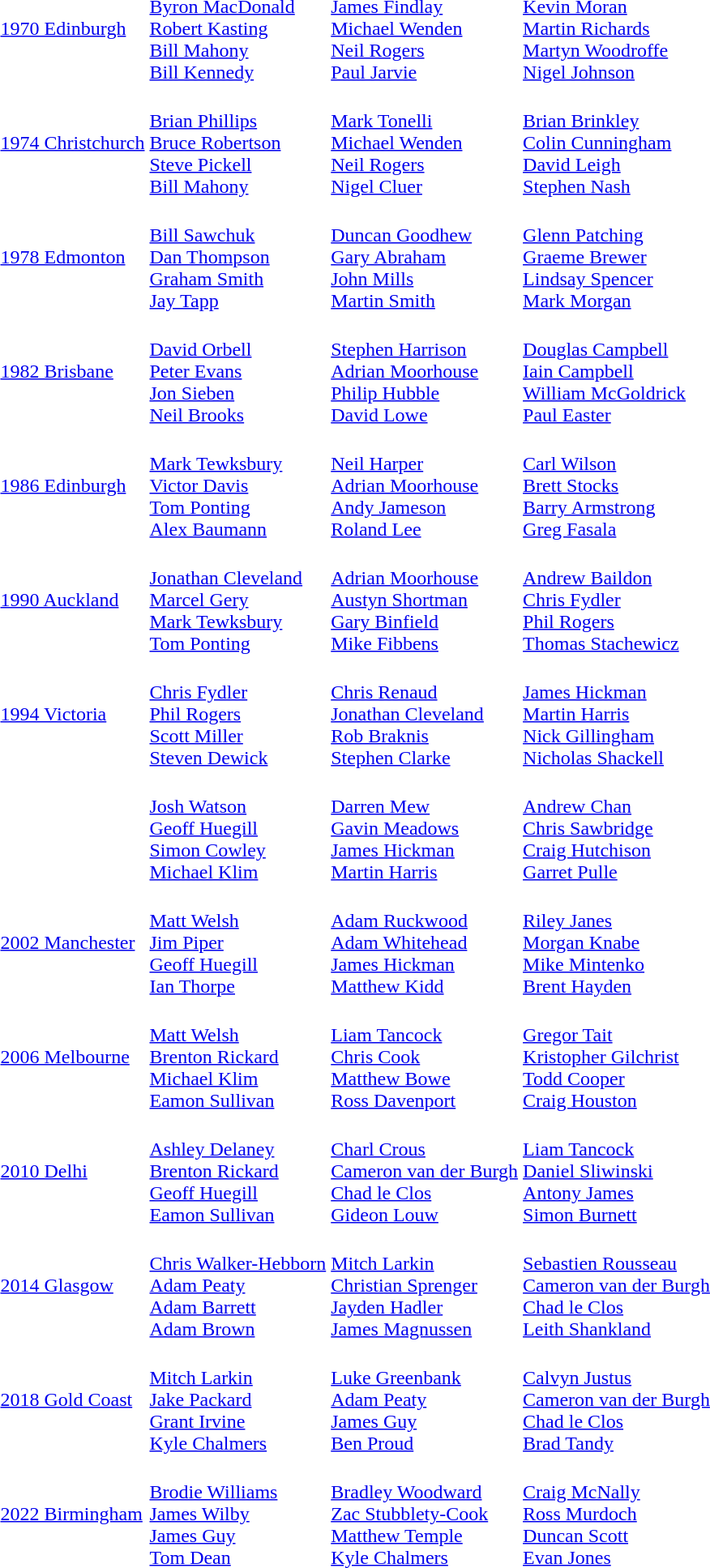<table>
<tr>
<td><a href='#'>1970 Edinburgh</a></td>
<td valign=top><br><a href='#'>Byron MacDonald</a><br><a href='#'>Robert Kasting</a><br><a href='#'>Bill Mahony</a><br><a href='#'>Bill Kennedy</a></td>
<td valign=top><br><a href='#'>James Findlay</a><br><a href='#'>Michael Wenden</a><br><a href='#'>Neil Rogers</a><br><a href='#'>Paul Jarvie</a></td>
<td valign=top><br><a href='#'>Kevin Moran</a><br><a href='#'>Martin Richards</a><br><a href='#'>Martyn Woodroffe</a><br><a href='#'>Nigel Johnson</a></td>
</tr>
<tr>
<td><a href='#'>1974 Christchurch</a></td>
<td valign=top><br><a href='#'>Brian Phillips</a><br><a href='#'>Bruce Robertson</a><br><a href='#'>Steve Pickell</a><br><a href='#'>Bill Mahony</a></td>
<td valign=top><br><a href='#'>Mark Tonelli</a><br><a href='#'>Michael Wenden</a><br><a href='#'>Neil Rogers</a><br><a href='#'>Nigel Cluer</a></td>
<td valign=top><br><a href='#'>Brian Brinkley</a><br><a href='#'>Colin Cunningham</a><br><a href='#'>David Leigh</a><br><a href='#'>Stephen Nash</a></td>
</tr>
<tr>
<td><a href='#'>1978 Edmonton</a></td>
<td valign=top><br><a href='#'>Bill Sawchuk</a><br><a href='#'>Dan Thompson</a><br><a href='#'>Graham Smith</a><br><a href='#'>Jay Tapp</a></td>
<td valign=top><br><a href='#'>Duncan Goodhew</a><br><a href='#'>Gary Abraham</a><br><a href='#'>John Mills</a><br><a href='#'>Martin Smith</a></td>
<td valign=top><br><a href='#'>Glenn Patching</a><br><a href='#'>Graeme Brewer</a><br><a href='#'>Lindsay Spencer</a><br><a href='#'>Mark Morgan</a></td>
</tr>
<tr>
<td><a href='#'>1982 Brisbane</a></td>
<td valign=top><br><a href='#'>David Orbell</a><br><a href='#'>Peter Evans</a><br><a href='#'>Jon Sieben</a><br><a href='#'>Neil Brooks</a></td>
<td valign=top><br><a href='#'>Stephen Harrison</a><br><a href='#'>Adrian Moorhouse</a><br><a href='#'>Philip Hubble</a><br><a href='#'>David Lowe</a></td>
<td valign=top><br><a href='#'>Douglas Campbell</a><br><a href='#'>Iain Campbell</a><br><a href='#'>William McGoldrick</a><br><a href='#'>Paul Easter</a></td>
</tr>
<tr>
<td><a href='#'>1986 Edinburgh</a><br></td>
<td valign=top><br><a href='#'>Mark Tewksbury</a><br><a href='#'>Victor Davis</a><br><a href='#'>Tom Ponting</a><br><a href='#'>Alex Baumann</a></td>
<td valign=top><br><a href='#'>Neil Harper</a><br><a href='#'>Adrian Moorhouse</a><br><a href='#'>Andy Jameson</a><br><a href='#'>Roland Lee</a></td>
<td valign=top><br><a href='#'>Carl Wilson</a><br><a href='#'>Brett Stocks</a><br><a href='#'>Barry Armstrong</a><br><a href='#'>Greg Fasala</a></td>
</tr>
<tr>
<td><a href='#'>1990 Auckland</a></td>
<td valign=top><br><a href='#'>Jonathan Cleveland</a><br><a href='#'>Marcel Gery</a><br><a href='#'>Mark Tewksbury</a><br><a href='#'>Tom Ponting</a></td>
<td valign=top><br><a href='#'>Adrian Moorhouse</a><br><a href='#'>Austyn Shortman</a><br><a href='#'>Gary Binfield</a><br><a href='#'>Mike Fibbens</a></td>
<td valign=top><br><a href='#'>Andrew Baildon</a><br><a href='#'>Chris Fydler</a><br><a href='#'>Phil Rogers</a><br><a href='#'>Thomas Stachewicz</a></td>
</tr>
<tr>
<td><a href='#'>1994 Victoria</a></td>
<td valign=top><br><a href='#'>Chris Fydler</a><br><a href='#'>Phil Rogers</a><br><a href='#'>Scott Miller</a><br><a href='#'>Steven Dewick</a></td>
<td valign=top><br><a href='#'>Chris Renaud</a><br><a href='#'>Jonathan Cleveland</a><br><a href='#'>Rob Braknis</a><br><a href='#'>Stephen Clarke</a></td>
<td valign=top><br><a href='#'>James Hickman</a><br><a href='#'>Martin Harris</a><br><a href='#'>Nick Gillingham</a><br><a href='#'>Nicholas Shackell</a></td>
</tr>
<tr>
<td></td>
<td valign=top><br><a href='#'>Josh Watson</a><br><a href='#'>Geoff Huegill</a><br><a href='#'>Simon Cowley</a><br><a href='#'>Michael Klim</a></td>
<td valign=top><br><a href='#'>Darren Mew</a><br><a href='#'>Gavin Meadows</a><br><a href='#'>James Hickman</a><br><a href='#'>Martin Harris</a></td>
<td valign=top><br><a href='#'>Andrew Chan</a><br><a href='#'>Chris Sawbridge</a><br><a href='#'>Craig Hutchison</a><br><a href='#'>Garret Pulle</a></td>
</tr>
<tr>
<td><a href='#'>2002 Manchester</a></td>
<td valign=top><br><a href='#'>Matt Welsh</a><br><a href='#'>Jim Piper</a><br><a href='#'>Geoff Huegill</a><br><a href='#'>Ian Thorpe</a></td>
<td valign=top><br><a href='#'>Adam Ruckwood</a><br><a href='#'>Adam Whitehead</a><br><a href='#'>James Hickman</a><br><a href='#'>Matthew Kidd</a></td>
<td valign=top><br><a href='#'>Riley Janes</a><br><a href='#'>Morgan Knabe</a><br><a href='#'>Mike Mintenko</a><br><a href='#'>Brent Hayden</a></td>
</tr>
<tr>
<td><a href='#'>2006 Melbourne</a><br></td>
<td valign=top><br><a href='#'>Matt Welsh</a><br><a href='#'>Brenton Rickard</a><br><a href='#'>Michael Klim</a><br><a href='#'>Eamon Sullivan</a></td>
<td valign=top><br><a href='#'>Liam Tancock</a><br><a href='#'>Chris Cook</a><br><a href='#'>Matthew Bowe</a><br><a href='#'>Ross Davenport</a></td>
<td valign=top><br><a href='#'>Gregor Tait</a><br><a href='#'>Kristopher Gilchrist</a><br><a href='#'>Todd Cooper</a><br><a href='#'>Craig Houston</a></td>
</tr>
<tr>
<td><a href='#'>2010 Delhi</a><br></td>
<td valign=top><br><a href='#'>Ashley Delaney</a><br><a href='#'>Brenton Rickard</a><br><a href='#'>Geoff Huegill</a><br><a href='#'>Eamon Sullivan</a></td>
<td valign=top><br><a href='#'>Charl Crous</a><br><a href='#'>Cameron van der Burgh</a><br><a href='#'>Chad le Clos</a><br><a href='#'>Gideon Louw</a></td>
<td valign=top><br><a href='#'>Liam Tancock</a><br><a href='#'>Daniel Sliwinski</a><br><a href='#'>Antony James</a><br><a href='#'>Simon Burnett</a></td>
</tr>
<tr>
<td><a href='#'>2014 Glasgow</a><br></td>
<td valign=top><br><a href='#'>Chris Walker-Hebborn</a><br><a href='#'>Adam Peaty</a><br><a href='#'>Adam Barrett</a><br><a href='#'>Adam Brown</a></td>
<td valign=top><br><a href='#'>Mitch Larkin</a><br><a href='#'>Christian Sprenger</a><br><a href='#'>Jayden Hadler</a><br><a href='#'>James Magnussen</a></td>
<td valign=top><br><a href='#'>Sebastien Rousseau</a><br><a href='#'>Cameron van der Burgh</a><br><a href='#'>Chad le Clos</a><br><a href='#'>Leith Shankland</a></td>
</tr>
<tr>
<td><a href='#'>2018 Gold Coast</a><br></td>
<td valign=top><br><a href='#'>Mitch Larkin</a><br><a href='#'>Jake Packard</a><br><a href='#'>Grant Irvine</a><br><a href='#'>Kyle Chalmers</a></td>
<td valign=top><br><a href='#'>Luke Greenbank</a><br><a href='#'>Adam Peaty</a><br><a href='#'>James Guy</a><br><a href='#'>Ben Proud</a></td>
<td valign=top><br><a href='#'>Calvyn Justus</a><br><a href='#'>Cameron van der Burgh</a><br><a href='#'>Chad le Clos</a><br><a href='#'>Brad Tandy</a></td>
</tr>
<tr>
<td><a href='#'>2022 Birmingham</a><br></td>
<td valign=top><br><a href='#'>Brodie Williams</a> <br><a href='#'>James Wilby</a>  <br><a href='#'>James Guy</a>  <br><a href='#'>Tom Dean</a></td>
<td valign=top><br><a href='#'>Bradley Woodward</a>  <br><a href='#'>Zac Stubblety-Cook</a>  <br><a href='#'>Matthew Temple</a>  <br><a href='#'>Kyle Chalmers</a></td>
<td valign=top><br><a href='#'>Craig McNally</a>  <br><a href='#'>Ross Murdoch</a>  <br><a href='#'>Duncan Scott</a>  <br><a href='#'>Evan Jones</a></td>
</tr>
</table>
